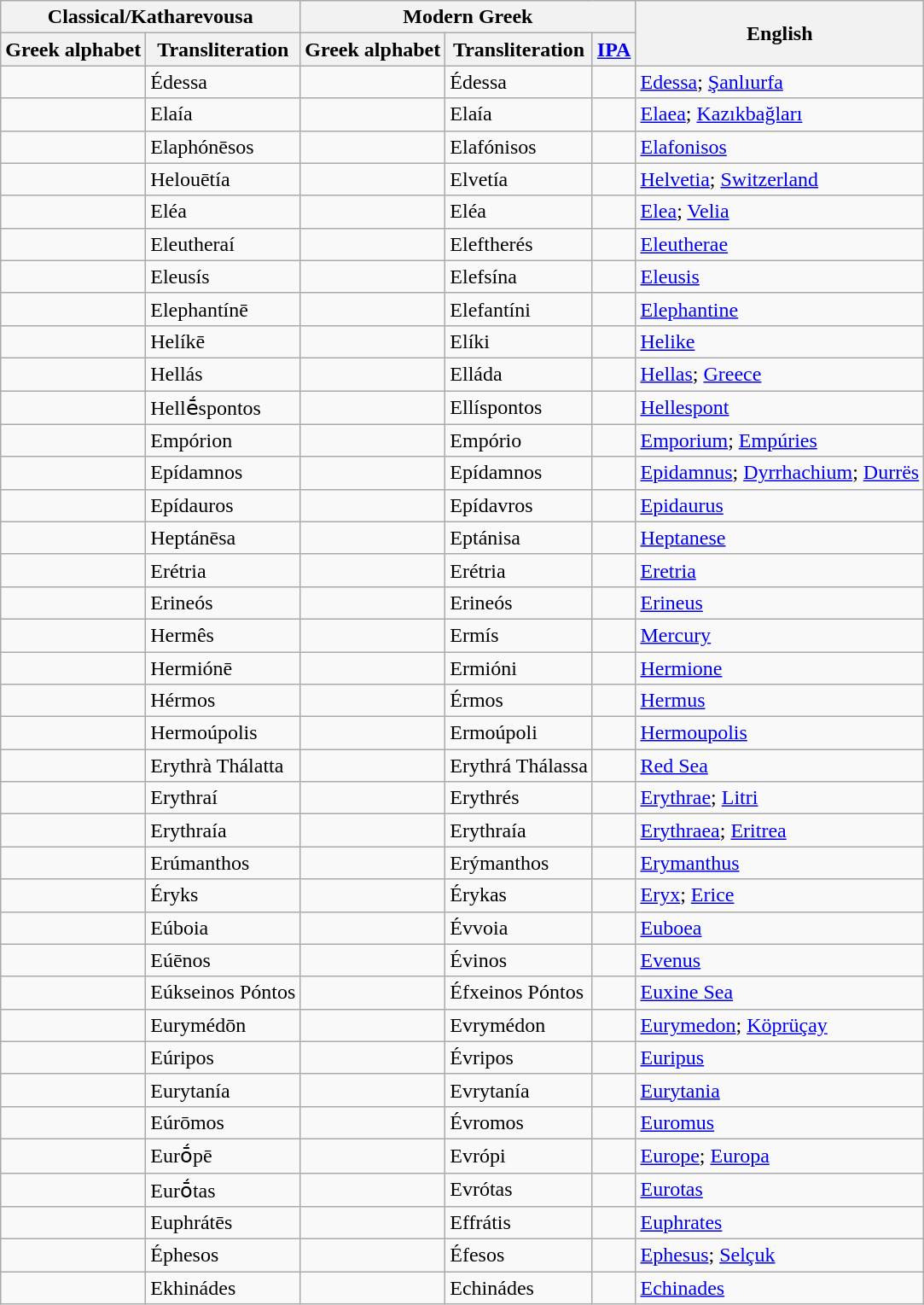<table class="wikitable">
<tr>
<th colspan="2">Classical/Katharevousa</th>
<th colspan="3">Modern Greek</th>
<th rowspan="2">English</th>
</tr>
<tr>
<th>Greek alphabet</th>
<th>Transliteration</th>
<th>Greek alphabet</th>
<th>Transliteration</th>
<th><a href='#'>IPA</a></th>
</tr>
<tr>
<td></td>
<td>Édessa</td>
<td></td>
<td>Édessa</td>
<td></td>
<td><a href='#'>Edessa</a>; <a href='#'>Şanlıurfa</a></td>
</tr>
<tr>
<td></td>
<td>Elaía</td>
<td></td>
<td>Elaía</td>
<td></td>
<td><a href='#'>Elaea</a>; <a href='#'>Kazıkbağları</a></td>
</tr>
<tr>
<td></td>
<td>Elaphónēsos</td>
<td></td>
<td>Elafónisos</td>
<td></td>
<td><a href='#'>Elafonisos</a></td>
</tr>
<tr>
<td></td>
<td>Helouētía</td>
<td></td>
<td>Elvetía</td>
<td></td>
<td><a href='#'>Helvetia</a>; <a href='#'>Switzerland</a></td>
</tr>
<tr>
<td></td>
<td>Eléa</td>
<td></td>
<td>Eléa</td>
<td></td>
<td><a href='#'>Elea</a>; <a href='#'>Velia</a></td>
</tr>
<tr>
<td></td>
<td>Eleutheraí</td>
<td></td>
<td>Eleftherés</td>
<td></td>
<td><a href='#'>Eleutherae</a></td>
</tr>
<tr>
<td></td>
<td>Eleusís</td>
<td></td>
<td>Elefsína</td>
<td></td>
<td><a href='#'>Eleusis</a></td>
</tr>
<tr>
<td></td>
<td>Elephantínē</td>
<td></td>
<td>Elefantíni</td>
<td></td>
<td><a href='#'>Elephantine</a></td>
</tr>
<tr>
<td></td>
<td>Helíkē</td>
<td></td>
<td>Elíki</td>
<td></td>
<td><a href='#'>Helike</a></td>
</tr>
<tr>
<td></td>
<td>Hellás</td>
<td></td>
<td>Elláda</td>
<td></td>
<td><a href='#'>Hellas</a>; <a href='#'>Greece</a></td>
</tr>
<tr>
<td></td>
<td>Hellḗspontos</td>
<td></td>
<td>Ellíspontos</td>
<td></td>
<td><a href='#'>Hellespont</a></td>
</tr>
<tr>
<td></td>
<td>Empórion</td>
<td></td>
<td>Empório</td>
<td></td>
<td><a href='#'>Emporium</a>; <a href='#'>Empúries</a></td>
</tr>
<tr>
<td></td>
<td>Epídamnos</td>
<td></td>
<td>Epídamnos</td>
<td></td>
<td><a href='#'>Epidamnus</a>; <a href='#'>Dyrrhachium</a>; <a href='#'>Durrës</a></td>
</tr>
<tr>
<td></td>
<td>Epídauros</td>
<td></td>
<td>Epídavros</td>
<td></td>
<td><a href='#'>Epidaurus</a></td>
</tr>
<tr>
<td></td>
<td>Heptánēsa</td>
<td></td>
<td>Eptánisa</td>
<td></td>
<td><a href='#'>Heptanese</a></td>
</tr>
<tr>
<td></td>
<td>Erétria</td>
<td></td>
<td>Erétria</td>
<td></td>
<td><a href='#'>Eretria</a></td>
</tr>
<tr>
<td></td>
<td>Erineós</td>
<td></td>
<td>Erineós</td>
<td></td>
<td><a href='#'>Erineus</a></td>
</tr>
<tr>
<td></td>
<td>Hermês</td>
<td></td>
<td>Ermís</td>
<td></td>
<td><a href='#'>Mercury</a></td>
</tr>
<tr>
<td></td>
<td>Hermiónē</td>
<td></td>
<td>Ermióni</td>
<td></td>
<td><a href='#'>Hermione</a></td>
</tr>
<tr>
<td></td>
<td>Hérmos</td>
<td></td>
<td>Érmos</td>
<td></td>
<td><a href='#'>Hermus</a></td>
</tr>
<tr>
<td></td>
<td>Hermoúpolis</td>
<td></td>
<td>Ermoúpoli</td>
<td></td>
<td><a href='#'>Hermoupolis</a></td>
</tr>
<tr>
<td></td>
<td>Erythrà Thálatta</td>
<td></td>
<td>Erythrá Thálassa</td>
<td></td>
<td><a href='#'>Red Sea</a></td>
</tr>
<tr>
<td></td>
<td>Erythraí</td>
<td></td>
<td>Erythrés</td>
<td></td>
<td><a href='#'>Erythrae</a>; <a href='#'>Litri</a></td>
</tr>
<tr>
<td></td>
<td>Erythraía</td>
<td></td>
<td>Erythraía</td>
<td></td>
<td><a href='#'>Erythraea</a>; <a href='#'>Eritrea</a></td>
</tr>
<tr>
<td></td>
<td>Erúmanthos</td>
<td></td>
<td>Erýmanthos</td>
<td></td>
<td><a href='#'>Erymanthus</a></td>
</tr>
<tr>
<td></td>
<td>Éryks</td>
<td></td>
<td>Érykas</td>
<td></td>
<td><a href='#'>Eryx</a>; <a href='#'>Erice</a></td>
</tr>
<tr>
<td></td>
<td>Eúboia</td>
<td></td>
<td>Évvoia</td>
<td></td>
<td><a href='#'>Euboea</a></td>
</tr>
<tr>
<td></td>
<td>Eúēnos</td>
<td></td>
<td>Évinos</td>
<td></td>
<td><a href='#'>Evenus</a></td>
</tr>
<tr>
<td></td>
<td>Eúkseinos Póntos</td>
<td></td>
<td>Éfxeinos Póntos</td>
<td></td>
<td><a href='#'>Euxine Sea</a></td>
</tr>
<tr>
<td></td>
<td>Eurymédōn</td>
<td></td>
<td>Evrymédon</td>
<td></td>
<td><a href='#'>Eurymedon</a>; <a href='#'>Köprüçay</a></td>
</tr>
<tr>
<td></td>
<td>Eúripos</td>
<td></td>
<td>Évripos</td>
<td></td>
<td><a href='#'>Euripus</a></td>
</tr>
<tr>
<td></td>
<td>Eurytanía</td>
<td></td>
<td>Evrytanía</td>
<td></td>
<td><a href='#'>Eurytania</a></td>
</tr>
<tr>
<td></td>
<td>Eúrōmos</td>
<td></td>
<td>Évromos</td>
<td></td>
<td><a href='#'>Euromus</a></td>
</tr>
<tr>
<td></td>
<td>Eurṓpē</td>
<td></td>
<td>Evrópi</td>
<td></td>
<td><a href='#'>Europe</a>; <a href='#'>Europa</a></td>
</tr>
<tr>
<td></td>
<td>Eurṓtas</td>
<td></td>
<td>Evrótas</td>
<td></td>
<td><a href='#'>Eurotas</a></td>
</tr>
<tr>
<td></td>
<td>Euphrátēs</td>
<td></td>
<td>Effrátis</td>
<td></td>
<td><a href='#'>Euphrates</a></td>
</tr>
<tr>
<td></td>
<td>Éphesos</td>
<td></td>
<td>Éfesos</td>
<td></td>
<td><a href='#'>Ephesus</a>; <a href='#'>Selçuk</a></td>
</tr>
<tr>
<td></td>
<td>Ekhinádes</td>
<td></td>
<td>Echinádes</td>
<td></td>
<td><a href='#'>Echinades</a></td>
</tr>
</table>
